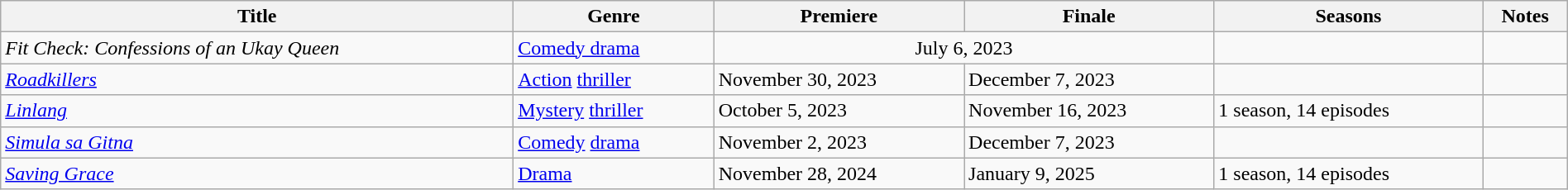<table class="wikitable sortable" style="width:100%;">
<tr>
<th>Title</th>
<th>Genre</th>
<th>Premiere</th>
<th>Finale</th>
<th>Seasons</th>
<th>Notes</th>
</tr>
<tr>
<td><em>Fit Check: Confessions of an Ukay Queen</em></td>
<td><a href='#'>Comedy drama</a></td>
<td colspan="2" style="text-align:center">July 6, 2023</td>
<td></td>
<td></td>
</tr>
<tr>
<td><em><a href='#'>Roadkillers</a></em></td>
<td><a href='#'>Action</a> <a href='#'>thriller</a></td>
<td>November 30, 2023</td>
<td>December 7, 2023</td>
<td></td>
<td></td>
</tr>
<tr>
<td><em><a href='#'>Linlang</a></em></td>
<td><a href='#'>Mystery</a> <a href='#'>thriller</a></td>
<td>October 5, 2023</td>
<td>November 16, 2023</td>
<td>1 season, 14 episodes</td>
<td></td>
</tr>
<tr>
<td><em><a href='#'>Simula sa Gitna</a></em></td>
<td><a href='#'>Comedy</a> <a href='#'>drama</a></td>
<td>November 2, 2023</td>
<td>December 7, 2023</td>
<td></td>
<td></td>
</tr>
<tr>
<td><a href='#'><em>Saving Grace</em></a></td>
<td><a href='#'>Drama</a></td>
<td>November 28, 2024</td>
<td>January 9, 2025</td>
<td>1 season, 14 episodes</td>
<td></td>
</tr>
</table>
